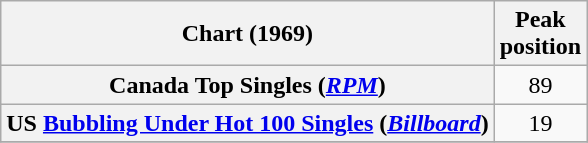<table class="wikitable sortable plainrowheaders" style="text-align:center">
<tr>
<th scope="col">Chart (1969)</th>
<th scope="col">Peak<br> position</th>
</tr>
<tr>
<th scope="row">Canada Top Singles (<em><a href='#'>RPM</a></em>)</th>
<td>89</td>
</tr>
<tr>
<th scope="row">US <a href='#'>Bubbling Under Hot 100 Singles</a> (<em><a href='#'>Billboard</a></em>)</th>
<td>19</td>
</tr>
<tr>
</tr>
</table>
